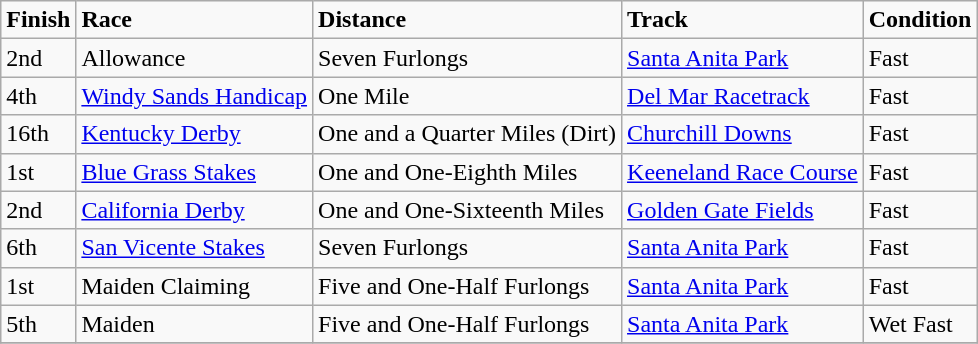<table class="wikitable">
<tr>
<td><strong>Finish</strong></td>
<td><strong>Race</strong></td>
<td><strong>Distance</strong></td>
<td><strong>Track</strong></td>
<td><strong>Condition</strong></td>
</tr>
<tr>
<td>2nd</td>
<td>Allowance</td>
<td>Seven Furlongs</td>
<td><a href='#'>Santa Anita Park</a></td>
<td>Fast</td>
</tr>
<tr>
<td>4th</td>
<td><a href='#'>Windy Sands Handicap</a></td>
<td>One Mile</td>
<td><a href='#'>Del Mar Racetrack</a></td>
<td>Fast</td>
</tr>
<tr>
<td>16th</td>
<td><a href='#'>Kentucky Derby</a></td>
<td>One and a Quarter Miles (Dirt)</td>
<td><a href='#'>Churchill Downs</a></td>
<td>Fast</td>
</tr>
<tr>
<td>1st</td>
<td><a href='#'>Blue Grass Stakes</a></td>
<td>One and One-Eighth Miles</td>
<td><a href='#'>Keeneland Race Course</a></td>
<td>Fast</td>
</tr>
<tr>
<td>2nd</td>
<td><a href='#'>California Derby</a></td>
<td>One and One-Sixteenth Miles</td>
<td><a href='#'>Golden Gate Fields</a></td>
<td>Fast</td>
</tr>
<tr>
<td>6th</td>
<td><a href='#'>San Vicente Stakes</a></td>
<td>Seven Furlongs</td>
<td><a href='#'>Santa Anita Park</a></td>
<td>Fast</td>
</tr>
<tr>
<td>1st</td>
<td>Maiden Claiming</td>
<td>Five and One-Half Furlongs</td>
<td><a href='#'>Santa Anita Park</a></td>
<td>Fast</td>
</tr>
<tr>
<td>5th</td>
<td>Maiden</td>
<td>Five and One-Half Furlongs</td>
<td><a href='#'>Santa Anita Park</a></td>
<td>Wet Fast</td>
</tr>
<tr>
</tr>
</table>
